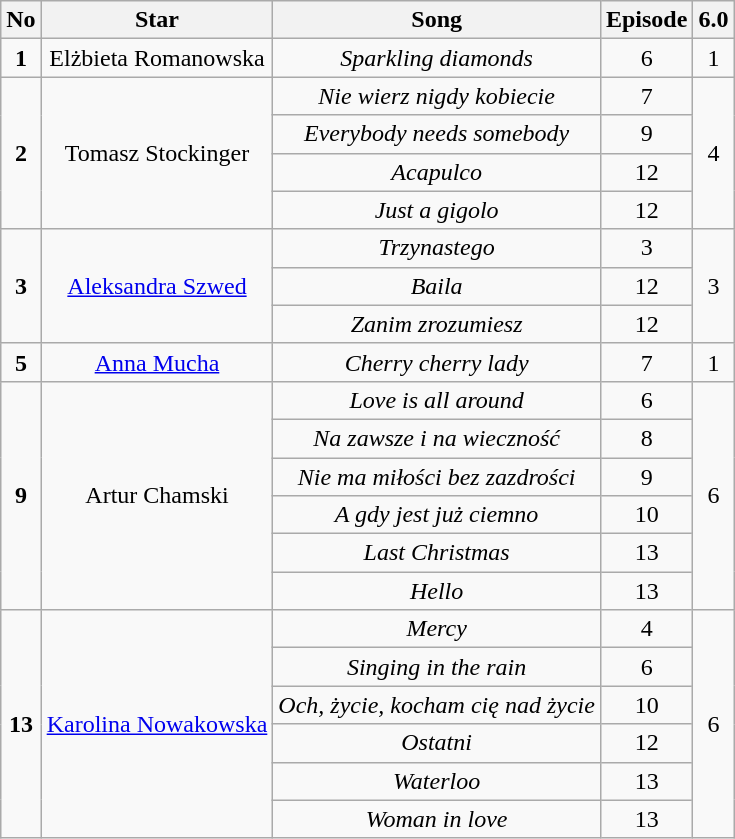<table class="wikitable">
<tr>
<th>No</th>
<th>Star</th>
<th>Song</th>
<th>Episode</th>
<th>6.0</th>
</tr>
<tr -->
<td align="center" rowspan="1"><strong>1</strong></td>
<td align="center" rowspan="1">Elżbieta Romanowska</td>
<td align="center"><em>Sparkling diamonds</em></td>
<td align="center">6</td>
<td align="center" rowspan="1">1</td>
</tr>
<tr -->
<td align="center" rowspan="4"><strong>2</strong></td>
<td align="center" rowspan="4">Tomasz Stockinger</td>
<td align="center"><em>Nie wierz nigdy kobiecie</em></td>
<td align="center">7</td>
<td align="center" rowspan="4">4</td>
</tr>
<tr -->
<td align="center"><em>Everybody needs somebody</em></td>
<td align="center">9</td>
</tr>
<tr -->
<td align="center"><em>Acapulco</em></td>
<td align="center">12</td>
</tr>
<tr>
<td align="center"><em>Just a gigolo</em></td>
<td align="center">12</td>
</tr>
<tr -->
<td align="center" rowspan="3"><strong>3</strong></td>
<td align="center" rowspan="3"><a href='#'>Aleksandra Szwed</a></td>
<td align="center"><em>Trzynastego</em></td>
<td align="center">3</td>
<td align="center" rowspan="3">3</td>
</tr>
<tr>
<td align="center"><em>Baila</em></td>
<td align="center">12</td>
</tr>
<tr>
<td align="center"><em>Zanim zrozumiesz</em></td>
<td align="center">12</td>
</tr>
<tr -->
<td align="center" rowspan="1"><strong>5</strong></td>
<td align="center" rowspan="1"><a href='#'>Anna Mucha</a></td>
<td align="center"><em>Cherry cherry lady</em></td>
<td align="center">7</td>
<td align="center" rowspan="1">1</td>
</tr>
<tr>
<td align="center" rowspan="6"><strong>9</strong></td>
<td align="center" rowspan="6">Artur Chamski</td>
<td align="center"><em>Love is all around</em></td>
<td align="center">6</td>
<td align="center" rowspan="6">6</td>
</tr>
<tr>
<td align="center"><em>Na zawsze i na wieczność</em></td>
<td align="center">8</td>
</tr>
<tr>
<td align="center"><em>Nie ma miłości bez zazdrości</em></td>
<td align="center">9</td>
</tr>
<tr>
<td align="center"><em>A gdy jest już ciemno</em></td>
<td align="center">10</td>
</tr>
<tr>
<td align="center"><em>Last Christmas</em></td>
<td align="center">13</td>
</tr>
<tr>
<td align="center"><em>Hello</em></td>
<td align="center">13</td>
</tr>
<tr -->
<td align="center" rowspan="6"><strong>13</strong></td>
<td align="center" rowspan="6"><a href='#'>Karolina Nowakowska</a></td>
<td align="center"><em>Mercy</em></td>
<td align="center">4</td>
<td align="center" rowspan="6">6</td>
</tr>
<tr>
<td align="center"><em>Singing in the rain</em></td>
<td align="center">6</td>
</tr>
<tr>
<td align="center"><em>Och, życie, kocham cię nad życie</em></td>
<td align="center">10</td>
</tr>
<tr>
<td align="center"><em>Ostatni</em></td>
<td align="center">12</td>
</tr>
<tr>
<td align="center"><em>Waterloo</em></td>
<td align="center">13</td>
</tr>
<tr>
<td align="center"><em>Woman in love</em></td>
<td align="center">13</td>
</tr>
</table>
